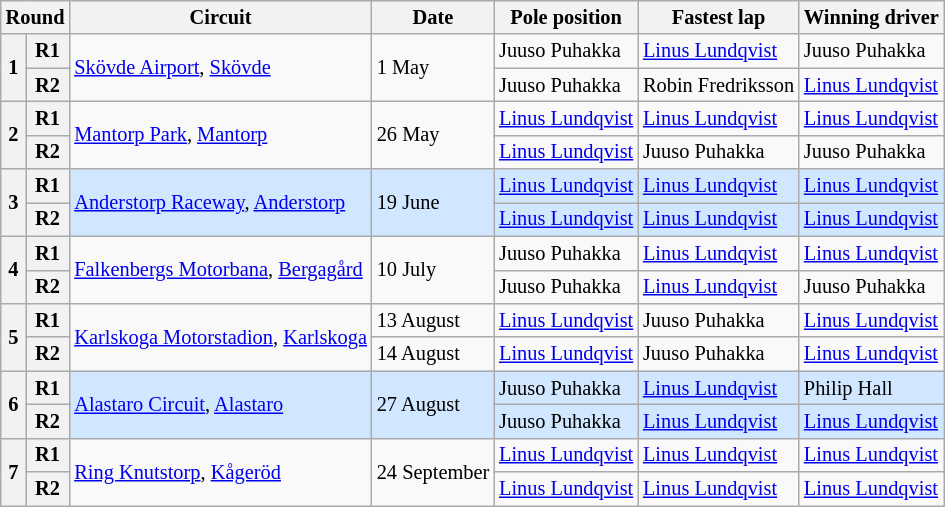<table class="wikitable" style="font-size: 85%">
<tr>
<th colspan=2>Round</th>
<th>Circuit</th>
<th>Date</th>
<th>Pole position</th>
<th>Fastest lap</th>
<th>Winning driver</th>
</tr>
<tr>
<th rowspan=2>1</th>
<th>R1</th>
<td rowspan=2> <a href='#'>Skövde Airport</a>, <a href='#'>Skövde</a></td>
<td rowspan=2>1 May</td>
<td> Juuso Puhakka</td>
<td> <a href='#'>Linus Lundqvist</a></td>
<td> Juuso Puhakka</td>
</tr>
<tr>
<th>R2</th>
<td> Juuso Puhakka</td>
<td> Robin Fredriksson</td>
<td> <a href='#'>Linus Lundqvist</a></td>
</tr>
<tr>
<th rowspan=2>2</th>
<th>R1</th>
<td rowspan=2> <a href='#'>Mantorp Park</a>, <a href='#'>Mantorp</a></td>
<td rowspan=2>26 May</td>
<td> <a href='#'>Linus Lundqvist</a></td>
<td> <a href='#'>Linus Lundqvist</a></td>
<td> <a href='#'>Linus Lundqvist</a></td>
</tr>
<tr>
<th>R2</th>
<td> <a href='#'>Linus Lundqvist</a></td>
<td> Juuso Puhakka</td>
<td> Juuso Puhakka</td>
</tr>
<tr style="background:#d0e7ff;">
<th rowspan=2>3</th>
<th>R1</th>
<td rowspan=2> <a href='#'>Anderstorp Raceway</a>, <a href='#'>Anderstorp</a></td>
<td rowspan=2>19 June</td>
<td> <a href='#'>Linus Lundqvist</a></td>
<td> <a href='#'>Linus Lundqvist</a></td>
<td> <a href='#'>Linus Lundqvist</a></td>
</tr>
<tr style="background:#d0e7ff;">
<th>R2</th>
<td> <a href='#'>Linus Lundqvist</a></td>
<td> <a href='#'>Linus Lundqvist</a></td>
<td> <a href='#'>Linus Lundqvist</a></td>
</tr>
<tr>
<th rowspan=2>4</th>
<th>R1</th>
<td rowspan=2> <a href='#'>Falkenbergs Motorbana</a>, <a href='#'>Bergagård</a></td>
<td rowspan=2>10 July</td>
<td> Juuso Puhakka</td>
<td> <a href='#'>Linus Lundqvist</a></td>
<td> <a href='#'>Linus Lundqvist</a></td>
</tr>
<tr>
<th>R2</th>
<td> Juuso Puhakka</td>
<td> <a href='#'>Linus Lundqvist</a></td>
<td> Juuso Puhakka</td>
</tr>
<tr>
<th rowspan=2>5</th>
<th>R1</th>
<td rowspan=2> <a href='#'>Karlskoga Motorstadion</a>, <a href='#'>Karlskoga</a></td>
<td>13 August</td>
<td> <a href='#'>Linus Lundqvist</a></td>
<td> Juuso Puhakka</td>
<td> <a href='#'>Linus Lundqvist</a></td>
</tr>
<tr>
<th>R2</th>
<td>14 August</td>
<td> <a href='#'>Linus Lundqvist</a></td>
<td> Juuso Puhakka</td>
<td> <a href='#'>Linus Lundqvist</a></td>
</tr>
<tr style="background:#d0e7ff;">
<th rowspan=2>6</th>
<th>R1</th>
<td rowspan=2> <a href='#'>Alastaro Circuit</a>, <a href='#'>Alastaro</a></td>
<td rowspan=2>27 August</td>
<td> Juuso Puhakka</td>
<td> <a href='#'>Linus Lundqvist</a></td>
<td> Philip Hall</td>
</tr>
<tr style="background:#d0e7ff;">
<th>R2</th>
<td> Juuso Puhakka</td>
<td> <a href='#'>Linus Lundqvist</a></td>
<td> <a href='#'>Linus Lundqvist</a></td>
</tr>
<tr>
<th rowspan=2>7</th>
<th>R1</th>
<td rowspan=2> <a href='#'>Ring Knutstorp</a>, <a href='#'>Kågeröd</a></td>
<td rowspan=2>24 September</td>
<td> <a href='#'>Linus Lundqvist</a></td>
<td> <a href='#'>Linus Lundqvist</a></td>
<td> <a href='#'>Linus Lundqvist</a></td>
</tr>
<tr>
<th>R2</th>
<td> <a href='#'>Linus Lundqvist</a></td>
<td> <a href='#'>Linus Lundqvist</a></td>
<td> <a href='#'>Linus Lundqvist</a></td>
</tr>
</table>
